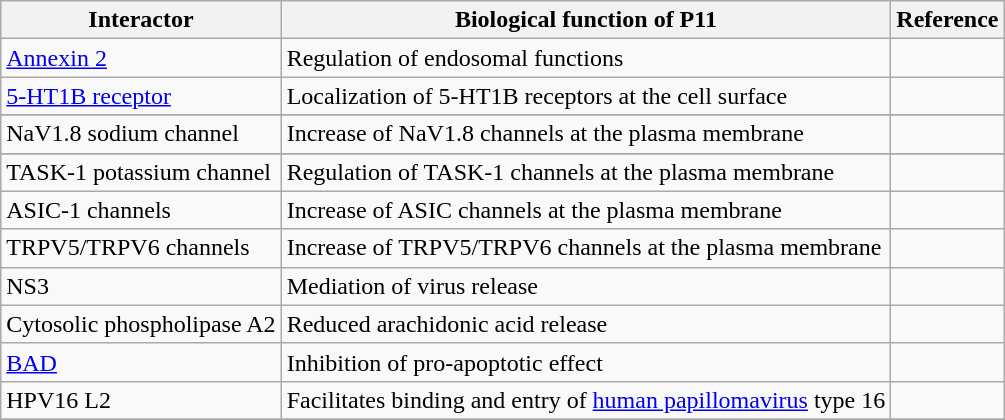<table class="wikitable">
<tr>
<th>Interactor</th>
<th>Biological function of P11</th>
<th>Reference</th>
</tr>
<tr>
<td><a href='#'>Annexin 2</a></td>
<td>Regulation of endosomal functions</td>
<td></td>
</tr>
<tr>
<td><a href='#'>5-HT1B receptor</a></td>
<td>Localization of 5-HT1B receptors at the cell surface</td>
<td></td>
</tr>
<tr>
</tr>
<tr>
<td>NaV1.8 sodium channel</td>
<td>Increase of NaV1.8 channels at the plasma membrane</td>
<td></td>
</tr>
<tr>
</tr>
<tr>
<td>TASK-1 potassium channel</td>
<td>Regulation of TASK-1 channels at the plasma membrane</td>
<td></td>
</tr>
<tr>
<td>ASIC-1 channels</td>
<td>Increase of ASIC channels at the plasma membrane</td>
<td></td>
</tr>
<tr>
<td>TRPV5/TRPV6 channels</td>
<td>Increase of TRPV5/TRPV6 channels at the plasma membrane</td>
<td></td>
</tr>
<tr>
<td>NS3</td>
<td>Mediation of virus release</td>
<td></td>
</tr>
<tr>
<td>Cytosolic phospholipase A2</td>
<td>Reduced arachidonic acid release</td>
<td></td>
</tr>
<tr>
<td><a href='#'>BAD</a></td>
<td>Inhibition of pro-apoptotic effect</td>
<td></td>
</tr>
<tr>
<td>HPV16 L2</td>
<td>Facilitates binding and entry of <a href='#'>human papillomavirus</a> type 16</td>
<td></td>
</tr>
<tr>
</tr>
</table>
